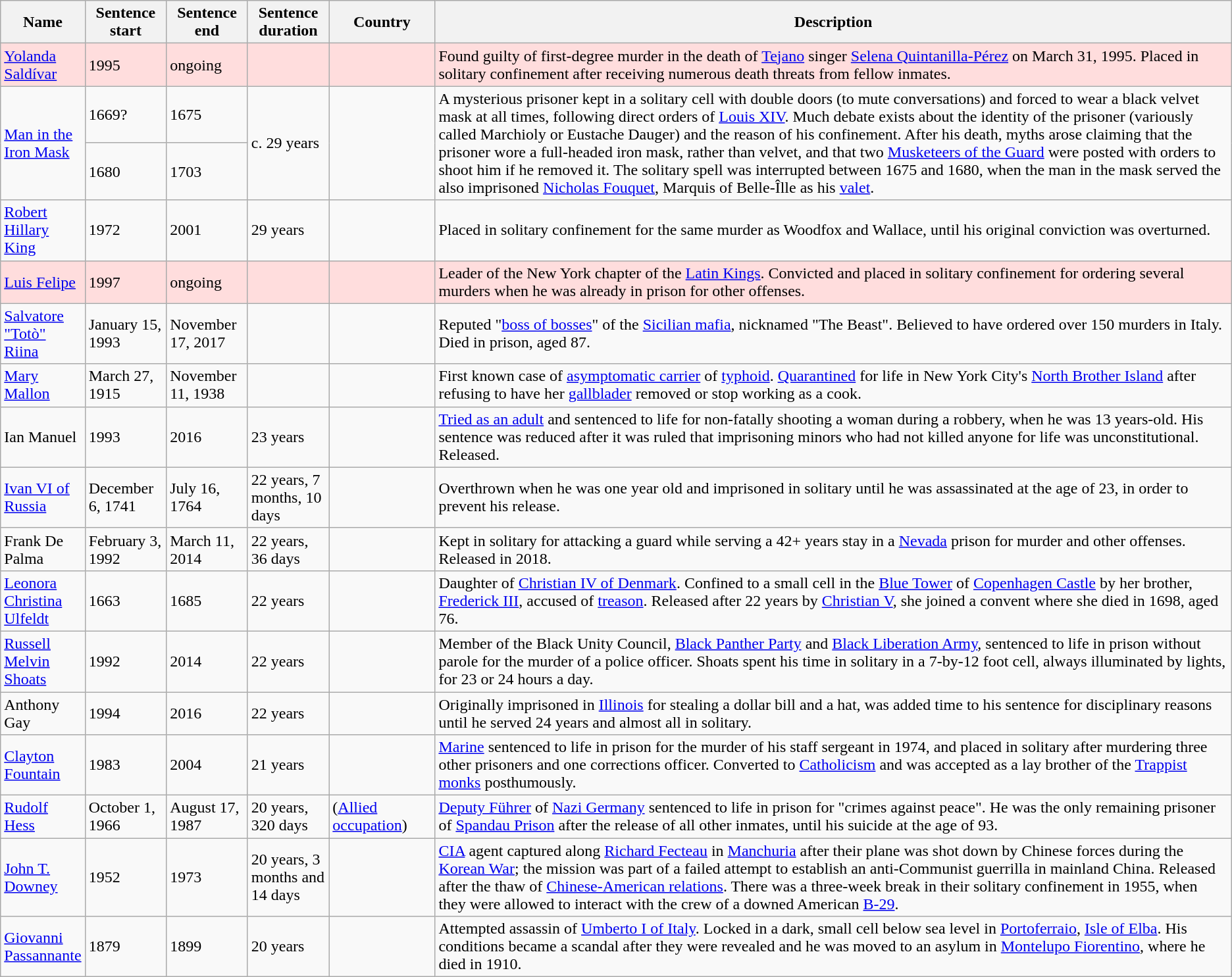<table class="wikitable sortable" style="display: inline-table;width:;">
<tr>
<th style="width:76px;">Name</th>
<th style="width:75px;">Sentence start</th>
<th style="width:75px;">Sentence end</th>
<th style="width:75px;">Sentence duration</th>
<th style="width:100px;">Country</th>
<th class="unsortable">Description</th>
</tr>
<tr style="background:#fdd;">
<td><a href='#'>Yolanda Saldívar</a></td>
<td>1995</td>
<td>ongoing</td>
<td></td>
<td> </td>
<td>Found guilty of first-degree murder in the death of <a href='#'>Tejano</a> singer <a href='#'>Selena Quintanilla-Pérez</a> on March 31, 1995. Placed in solitary confinement after receiving numerous death threats from fellow inmates.</td>
</tr>
<tr>
<td rowspan="2"><a href='#'>Man in the Iron Mask</a></td>
<td>1669?</td>
<td>1675</td>
<td rowspan="2">c. 29 years</td>
<td rowspan="2"> </td>
<td rowspan="2">A mysterious prisoner kept in a solitary cell with double doors (to mute conversations) and forced to wear a black velvet mask at all times, following direct orders of <a href='#'>Louis XIV</a>. Much debate exists about the identity of the prisoner (variously called Marchioly or Eustache Dauger) and the reason of his confinement. After his death, myths arose claiming that the prisoner wore a full-headed iron mask, rather than velvet, and that two <a href='#'>Musketeers of the Guard</a> were posted with orders to shoot him if he removed it. The solitary spell was interrupted between 1675 and 1680, when the man in the mask served the also imprisoned <a href='#'>Nicholas Fouquet</a>, Marquis of Belle-Îlle as his <a href='#'>valet</a>.</td>
</tr>
<tr>
<td>1680</td>
<td>1703</td>
</tr>
<tr>
<td><a href='#'>Robert Hillary King</a></td>
<td>1972</td>
<td>2001</td>
<td>29 years</td>
<td> </td>
<td>Placed in solitary confinement for the same murder as Woodfox and Wallace, until his original conviction was overturned.</td>
</tr>
<tr style="background:#fdd;">
<td><a href='#'>Luis Felipe</a></td>
<td>1997</td>
<td>ongoing</td>
<td></td>
<td> </td>
<td>Leader of the New York chapter of the <a href='#'>Latin Kings</a>. Convicted and placed in solitary confinement for ordering several murders when he was already in prison for other offenses.</td>
</tr>
<tr>
<td><a href='#'>Salvatore "Totò" Riina</a></td>
<td>January 15, 1993</td>
<td>November 17, 2017</td>
<td></td>
<td> </td>
<td>Reputed "<a href='#'>boss of bosses</a>" of the <a href='#'>Sicilian mafia</a>, nicknamed "The Beast". Believed to have ordered over 150 murders in Italy. Died in prison, aged 87.</td>
</tr>
<tr>
<td><a href='#'>Mary Mallon</a></td>
<td>March 27, 1915</td>
<td>November 11, 1938</td>
<td></td>
<td> </td>
<td>First known case of <a href='#'>asymptomatic carrier</a> of <a href='#'>typhoid</a>. <a href='#'>Quarantined</a> for life in New York City's <a href='#'>North Brother Island</a> after refusing to have her <a href='#'>gallblader</a> removed or stop working as a cook.</td>
</tr>
<tr>
<td>Ian Manuel</td>
<td>1993</td>
<td>2016</td>
<td>23 years</td>
<td> </td>
<td><a href='#'>Tried as an adult</a> and sentenced to life for non-fatally shooting a woman during a robbery, when he was 13 years-old. His sentence was reduced after it was ruled that imprisoning minors who had not killed anyone for life was unconstitutional. Released.</td>
</tr>
<tr>
<td><a href='#'>Ivan VI of Russia</a></td>
<td>December 6, 1741</td>
<td>July 16, 1764</td>
<td>22 years, 7 months, 10 days</td>
<td> </td>
<td>Overthrown when he was one year old and imprisoned in solitary until he was assassinated at the age of 23, in order to prevent his release.</td>
</tr>
<tr>
<td>Frank De Palma</td>
<td>February 3, 1992</td>
<td>March 11, 2014</td>
<td>22 years, 36 days</td>
<td> </td>
<td>Kept in solitary for attacking a guard while serving a 42+ years stay in a <a href='#'>Nevada</a> prison for murder and other offenses. Released in 2018.</td>
</tr>
<tr>
<td><a href='#'>Leonora Christina Ulfeldt</a></td>
<td>1663</td>
<td>1685</td>
<td>22 years</td>
<td> </td>
<td>Daughter of <a href='#'>Christian IV of Denmark</a>. Confined to a small cell in the <a href='#'>Blue Tower</a> of <a href='#'>Copenhagen Castle</a> by her brother, <a href='#'>Frederick III</a>, accused of <a href='#'>treason</a>. Released after 22 years by <a href='#'>Christian V</a>, she joined a convent where she died in 1698, aged 76.</td>
</tr>
<tr>
<td><a href='#'>Russell Melvin Shoats</a></td>
<td>1992</td>
<td>2014</td>
<td>22 years</td>
<td> </td>
<td>Member of the Black Unity Council, <a href='#'>Black Panther Party</a> and <a href='#'>Black Liberation Army</a>, sentenced to life in prison without parole for the murder of a police officer. Shoats spent his time in solitary in a 7-by-12 foot cell, always illuminated by lights, for 23 or 24 hours a day.</td>
</tr>
<tr>
<td>Anthony Gay</td>
<td>1994</td>
<td>2016</td>
<td>22 years</td>
<td> </td>
<td>Originally imprisoned in <a href='#'>Illinois</a> for stealing a dollar bill and a hat, was added time to his sentence for disciplinary reasons until he served 24 years and almost all in solitary.</td>
</tr>
<tr>
<td><a href='#'>Clayton Fountain</a></td>
<td>1983</td>
<td>2004</td>
<td>21 years</td>
<td> </td>
<td><a href='#'>Marine</a> sentenced to life in prison for the murder of his staff sergeant in 1974, and placed in solitary after murdering three other prisoners and one corrections officer. Converted to <a href='#'>Catholicism</a> and was accepted as a lay brother of the <a href='#'>Trappist monks</a> posthumously.</td>
</tr>
<tr>
<td><a href='#'>Rudolf Hess</a></td>
<td>October 1, 1966</td>
<td>August 17, 1987</td>
<td>20 years, 320 days</td>
<td>  (<a href='#'>Allied occupation</a>)</td>
<td><a href='#'>Deputy Führer</a> of <a href='#'>Nazi Germany</a> sentenced to life in prison for "crimes against peace". He was the only remaining prisoner of <a href='#'>Spandau Prison</a> after the release of all other inmates, until his suicide at the age of 93.</td>
</tr>
<tr>
<td><a href='#'>John T. Downey</a></td>
<td>1952</td>
<td>1973</td>
<td>20 years, 3 months and 14 days</td>
<td> </td>
<td><a href='#'>CIA</a> agent captured along <a href='#'>Richard Fecteau</a> in <a href='#'>Manchuria</a> after their plane was shot down by Chinese forces during the <a href='#'>Korean War</a>; the mission was part of a failed attempt to establish an anti-Communist guerrilla in mainland China. Released after the thaw of <a href='#'>Chinese-American relations</a>. There was a three-week break in their solitary confinement in 1955, when they were allowed to interact with the crew of a downed American <a href='#'>B-29</a>.</td>
</tr>
<tr>
<td><a href='#'>Giovanni Passannante</a></td>
<td>1879</td>
<td>1899</td>
<td>20 years</td>
<td> </td>
<td>Attempted assassin of <a href='#'>Umberto I of Italy</a>. Locked in a dark, small cell below sea level in <a href='#'>Portoferraio</a>, <a href='#'>Isle of Elba</a>. His conditions became a scandal after they were revealed and he was moved to an asylum in <a href='#'>Montelupo Fiorentino</a>, where he died in 1910.</td>
</tr>
</table>
